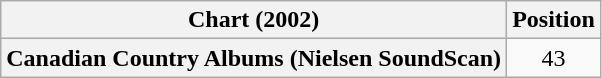<table class="wikitable plainrowheaders" style="text-align:center">
<tr>
<th scope="col">Chart (2002)</th>
<th scope="col">Position</th>
</tr>
<tr>
<th scope="row">Canadian Country Albums (Nielsen SoundScan)</th>
<td>43</td>
</tr>
</table>
